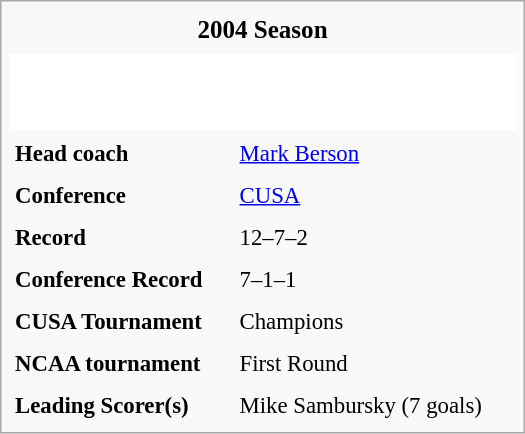<table class="infobox" cellpadding="4"  style="width:350px; font-size:95%;">
<tr>
<th colspan="2" style="text-align:center; font-size:110%;">2004 Season</th>
</tr>
<tr>
<td class="toccolours" colspan="2" style="text-align:center; background:white;"><br><table style="background:white; padding:0.5em;">
<tr>
<td style="text-align:center; vertical-align:middle; border:0;"></td>
<td style="text-align:center; vertical-align:middle; border:0;"></td>
</tr>
<tr>
<td style="text-align:center; border:0;"></td>
</tr>
</table>
</td>
</tr>
<tr style="vertical-align: middle;">
<td><strong>Head coach</strong></td>
<td><a href='#'>Mark Berson</a></td>
</tr>
<tr>
<td><strong>Conference</strong></td>
<td><a href='#'>CUSA</a></td>
</tr>
<tr>
<td><strong>Record</strong></td>
<td>12–7–2</td>
</tr>
<tr>
<td><strong>Conference Record</strong></td>
<td>7–1–1</td>
</tr>
<tr>
<td><strong>CUSA Tournament</strong></td>
<td>Champions</td>
</tr>
<tr>
<td><strong>NCAA tournament</strong></td>
<td>First Round</td>
</tr>
<tr>
<td><strong>Leading Scorer(s)</strong></td>
<td>Mike Sambursky (7 goals)</td>
</tr>
</table>
